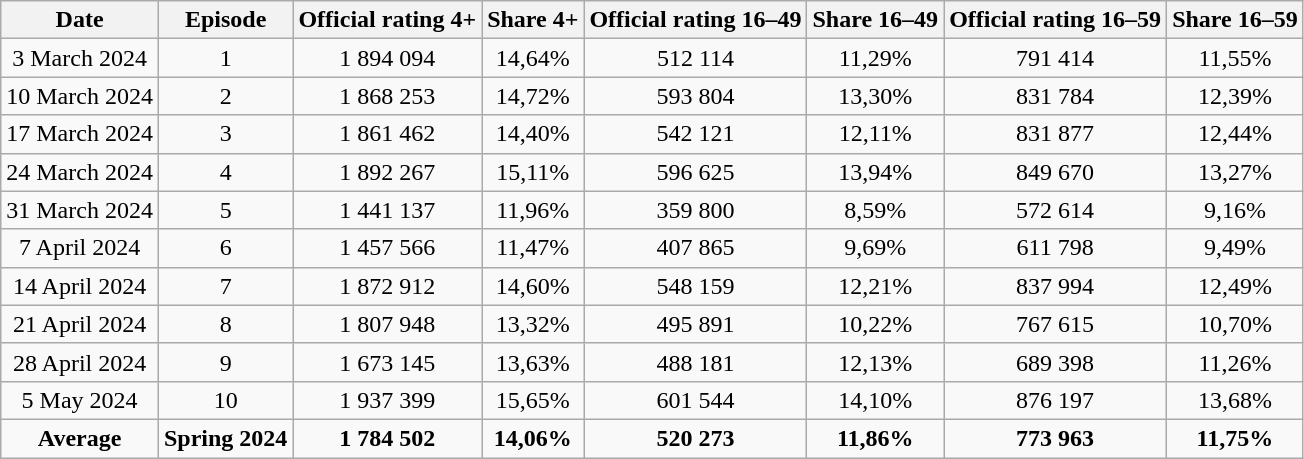<table class="wikitable" style="text-align:center;">
<tr>
<th>Date</th>
<th>Episode</th>
<th>Official rating 4+</th>
<th>Share 4+</th>
<th>Official rating 16–49</th>
<th>Share 16–49</th>
<th>Official rating 16–59</th>
<th>Share 16–59</th>
</tr>
<tr>
<td>3 March 2024</td>
<td>1</td>
<td>1 894 094</td>
<td>14,64%</td>
<td>512 114</td>
<td>11,29%</td>
<td>791 414</td>
<td>11,55%</td>
</tr>
<tr>
<td>10 March 2024</td>
<td>2</td>
<td>1 868 253</td>
<td>14,72%</td>
<td>593 804</td>
<td>13,30%</td>
<td>831 784</td>
<td>12,39%</td>
</tr>
<tr>
<td>17 March 2024</td>
<td>3</td>
<td>1 861 462</td>
<td>14,40%</td>
<td>542 121</td>
<td>12,11%</td>
<td>831 877</td>
<td>12,44%</td>
</tr>
<tr>
<td>24 March 2024</td>
<td>4</td>
<td>1 892 267</td>
<td>15,11%</td>
<td>596 625</td>
<td>13,94%</td>
<td>849 670</td>
<td>13,27%</td>
</tr>
<tr>
<td>31 March 2024</td>
<td>5</td>
<td>1 441 137</td>
<td>11,96%</td>
<td>359 800</td>
<td>8,59%</td>
<td>572 614</td>
<td>9,16%</td>
</tr>
<tr>
<td>7 April 2024</td>
<td>6</td>
<td>1 457 566</td>
<td>11,47%</td>
<td>407 865</td>
<td>9,69%</td>
<td>611 798</td>
<td>9,49%</td>
</tr>
<tr>
<td>14 April 2024</td>
<td>7</td>
<td>1 872 912</td>
<td>14,60%</td>
<td>548 159</td>
<td>12,21%</td>
<td>837 994</td>
<td>12,49%</td>
</tr>
<tr>
<td>21 April 2024</td>
<td>8</td>
<td>1 807 948</td>
<td>13,32%</td>
<td>495 891</td>
<td>10,22%</td>
<td>767 615</td>
<td>10,70%</td>
</tr>
<tr>
<td>28 April 2024</td>
<td>9</td>
<td>1 673 145</td>
<td>13,63%</td>
<td>488 181</td>
<td>12,13%</td>
<td>689 398</td>
<td>11,26%</td>
</tr>
<tr>
<td>5 May 2024</td>
<td>10</td>
<td>1 937 399</td>
<td>15,65%</td>
<td>601 544</td>
<td>14,10%</td>
<td>876 197</td>
<td>13,68%</td>
</tr>
<tr>
<td><strong>Average</strong></td>
<td><strong>Spring 2024</strong></td>
<td><strong>1 784 502</strong></td>
<td><strong>14,06%</strong></td>
<td><strong>520 273</strong></td>
<td><strong>11,86%</strong></td>
<td><strong>773 963</strong></td>
<td><strong>11,75%</strong></td>
</tr>
</table>
